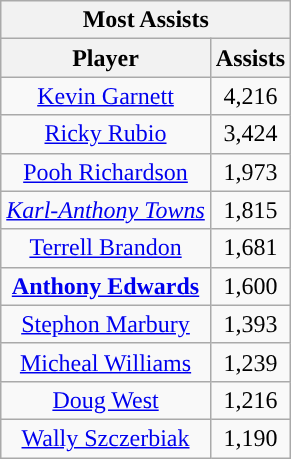<table class="wikitable sortable" style="text-align:center">
<tr>
<th colspan="2" style="text-align:center; ">Most Assists</th>
</tr>
<tr>
<th style="text-align:center; ">Player</th>
<th style="text-align:center; ">Assists</th>
</tr>
<tr>
<td><a href='#'>Kevin Garnett</a></td>
<td>4,216</td>
</tr>
<tr>
<td><a href='#'>Ricky Rubio</a></td>
<td>3,424</td>
</tr>
<tr>
<td><a href='#'>Pooh Richardson</a></td>
<td>1,973</td>
</tr>
<tr>
<td><em><a href='#'>Karl-Anthony Towns</a></em></td>
<td>1,815</td>
</tr>
<tr>
<td><a href='#'>Terrell Brandon</a></td>
<td>1,681</td>
</tr>
<tr>
<td><strong><a href='#'>Anthony Edwards</a></strong></td>
<td>1,600</td>
</tr>
<tr>
<td><a href='#'>Stephon Marbury</a></td>
<td>1,393</td>
</tr>
<tr>
<td><a href='#'>Micheal Williams</a></td>
<td>1,239</td>
</tr>
<tr>
<td><a href='#'>Doug West</a></td>
<td>1,216</td>
</tr>
<tr>
<td><a href='#'>Wally Szczerbiak</a></td>
<td>1,190</td>
</tr>
</table>
